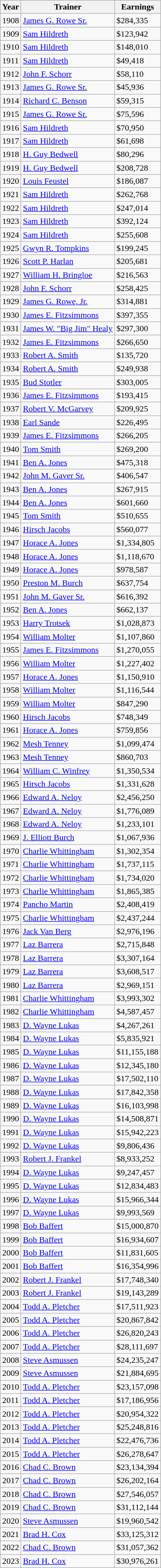<table class="wikitable">
<tr>
<th>Year</th>
<th>Trainer</th>
<th>Earnings</th>
</tr>
<tr>
<td>1908</td>
<td><a href='#'>James G. Rowe Sr.</a></td>
<td>$284,335</td>
</tr>
<tr>
<td>1909</td>
<td><a href='#'>Sam Hildreth</a></td>
<td>$123,942</td>
</tr>
<tr>
<td>1910</td>
<td><a href='#'>Sam Hildreth</a></td>
<td>$148,010</td>
</tr>
<tr>
<td>1911</td>
<td><a href='#'>Sam Hildreth</a></td>
<td>$49,418</td>
</tr>
<tr>
<td>1912</td>
<td><a href='#'>John F. Schorr</a></td>
<td>$58,110</td>
</tr>
<tr>
<td>1913</td>
<td><a href='#'>James G. Rowe Sr.</a></td>
<td>$45,936</td>
</tr>
<tr>
<td>1914</td>
<td><a href='#'>Richard C. Benson</a></td>
<td>$59,315</td>
</tr>
<tr>
<td>1915</td>
<td><a href='#'>James G. Rowe Sr.</a></td>
<td>$75,596</td>
</tr>
<tr>
<td>1916</td>
<td><a href='#'>Sam Hildreth</a></td>
<td>$70,950</td>
</tr>
<tr>
<td>1917</td>
<td><a href='#'>Sam Hildreth</a></td>
<td>$61,698</td>
</tr>
<tr>
<td>1918</td>
<td><a href='#'>H. Guy Bedwell</a></td>
<td>$80,296</td>
</tr>
<tr>
<td>1919</td>
<td><a href='#'>H. Guy Bedwell</a></td>
<td>$208,728</td>
</tr>
<tr>
<td>1920</td>
<td><a href='#'>Louis Feustel</a></td>
<td>$186,087</td>
</tr>
<tr>
<td>1921</td>
<td><a href='#'>Sam Hildreth</a></td>
<td>$262,768</td>
</tr>
<tr>
<td>1922</td>
<td><a href='#'>Sam Hildreth</a></td>
<td>$247,014</td>
</tr>
<tr>
<td>1923</td>
<td><a href='#'>Sam Hildreth</a></td>
<td>$392,124</td>
</tr>
<tr>
<td>1924</td>
<td><a href='#'>Sam Hildreth</a></td>
<td>$255,608</td>
</tr>
<tr>
<td>1925</td>
<td><a href='#'>Gwyn R. Tompkins</a></td>
<td>$199,245</td>
</tr>
<tr>
<td>1926</td>
<td><a href='#'>Scott P. Harlan</a></td>
<td>$205,681</td>
</tr>
<tr>
<td>1927</td>
<td><a href='#'>William H. Bringloe</a></td>
<td>$216,563</td>
</tr>
<tr>
<td>1928</td>
<td><a href='#'>John F. Schorr</a></td>
<td>$258,425</td>
</tr>
<tr>
<td>1929</td>
<td><a href='#'>James G. Rowe, Jr.</a></td>
<td>$314,881</td>
</tr>
<tr>
<td>1930</td>
<td><a href='#'>James E. Fitzsimmons</a></td>
<td>$397,355</td>
</tr>
<tr>
<td>1931</td>
<td><a href='#'>James W. "Big Jim" Healy</a></td>
<td>$297,300</td>
</tr>
<tr>
<td>1932</td>
<td><a href='#'>James E. Fitzsimmons</a></td>
<td>$266,650</td>
</tr>
<tr>
<td>1933</td>
<td><a href='#'>Robert A. Smith</a></td>
<td>$135,720</td>
</tr>
<tr>
<td>1934</td>
<td><a href='#'>Robert A. Smith</a></td>
<td>$249,938</td>
</tr>
<tr>
<td>1935</td>
<td><a href='#'>Bud Stotler</a></td>
<td>$303,005</td>
</tr>
<tr>
<td>1936</td>
<td><a href='#'>James E. Fitzsimmons</a></td>
<td>$193,415</td>
</tr>
<tr>
<td>1937</td>
<td><a href='#'>Robert V. McGarvey</a></td>
<td>$209,925</td>
</tr>
<tr>
<td>1938</td>
<td><a href='#'>Earl Sande</a></td>
<td>$226,495</td>
</tr>
<tr>
<td>1939</td>
<td><a href='#'>James E. Fitzsimmons</a></td>
<td>$266,205</td>
</tr>
<tr>
<td>1940</td>
<td><a href='#'>Tom Smith</a></td>
<td>$269,200</td>
</tr>
<tr>
<td>1941</td>
<td><a href='#'>Ben A. Jones</a></td>
<td>$475,318</td>
</tr>
<tr>
<td>1942</td>
<td><a href='#'>John M. Gaver Sr.</a></td>
<td>$406,547</td>
</tr>
<tr>
<td>1943</td>
<td><a href='#'>Ben A. Jones</a></td>
<td>$267,915</td>
</tr>
<tr>
<td>1944</td>
<td><a href='#'>Ben A. Jones</a></td>
<td>$601,660</td>
</tr>
<tr>
<td>1945</td>
<td><a href='#'>Tom Smith</a></td>
<td>$510,655</td>
</tr>
<tr>
<td>1946</td>
<td><a href='#'>Hirsch Jacobs</a></td>
<td>$560,077</td>
</tr>
<tr>
<td>1947</td>
<td><a href='#'>Horace A. Jones</a></td>
<td>$1,334,805</td>
</tr>
<tr>
<td>1948</td>
<td><a href='#'>Horace A. Jones</a></td>
<td>$1,118,670</td>
</tr>
<tr>
<td>1949</td>
<td><a href='#'>Horace A. Jones</a></td>
<td>$978,587</td>
</tr>
<tr>
<td>1950</td>
<td><a href='#'>Preston M. Burch</a></td>
<td>$637,754</td>
</tr>
<tr>
<td>1951</td>
<td><a href='#'>John M. Gaver Sr.</a></td>
<td>$616,392</td>
</tr>
<tr>
<td>1952</td>
<td><a href='#'>Ben A. Jones</a></td>
<td>$662,137</td>
</tr>
<tr>
<td>1953</td>
<td><a href='#'>Harry Trotsek</a></td>
<td>$1,028,873</td>
</tr>
<tr>
<td>1954</td>
<td><a href='#'>William Molter</a></td>
<td>$1,107,860</td>
</tr>
<tr>
<td>1955</td>
<td><a href='#'>James E. Fitzsimmons</a></td>
<td>$1,270,055</td>
</tr>
<tr>
<td>1956</td>
<td><a href='#'>William Molter</a></td>
<td>$1,227,402</td>
</tr>
<tr>
<td>1957</td>
<td><a href='#'>Horace A. Jones</a></td>
<td>$1,150,910</td>
</tr>
<tr>
<td>1958</td>
<td><a href='#'>William Molter</a></td>
<td>$1,116,544</td>
</tr>
<tr>
<td>1959</td>
<td><a href='#'>William Molter</a></td>
<td>$847,290</td>
</tr>
<tr>
<td>1960</td>
<td><a href='#'>Hirsch Jacobs</a></td>
<td>$748,349</td>
</tr>
<tr>
<td>1961</td>
<td><a href='#'>Horace A. Jones</a></td>
<td>$759,856</td>
</tr>
<tr>
<td>1962</td>
<td><a href='#'>Mesh Tenney</a></td>
<td>$1,099,474</td>
</tr>
<tr>
<td>1963</td>
<td><a href='#'>Mesh Tenney</a></td>
<td>$860,703</td>
</tr>
<tr>
<td>1964</td>
<td><a href='#'>William C. Winfrey</a></td>
<td>$1,350,534</td>
</tr>
<tr>
<td>1965</td>
<td><a href='#'>Hirsch Jacobs</a></td>
<td>$1,331,628</td>
</tr>
<tr>
<td>1966</td>
<td><a href='#'>Edward A. Neloy</a></td>
<td>$2,456,250</td>
</tr>
<tr>
<td>1967</td>
<td><a href='#'>Edward A. Neloy</a></td>
<td>$1,776,089</td>
</tr>
<tr>
<td>1968</td>
<td><a href='#'>Edward A. Neloy</a></td>
<td>$1,233,101</td>
</tr>
<tr>
<td>1969</td>
<td><a href='#'>J. Elliott Burch</a></td>
<td>$1,067,936</td>
</tr>
<tr>
<td>1970</td>
<td><a href='#'>Charlie Whittingham</a></td>
<td>$1,302,354</td>
</tr>
<tr>
<td>1971</td>
<td><a href='#'>Charlie Whittingham</a></td>
<td>$1,737,115</td>
</tr>
<tr>
<td>1972</td>
<td><a href='#'>Charlie Whittingham</a></td>
<td>$1,734,020</td>
</tr>
<tr>
<td>1973</td>
<td><a href='#'>Charlie Whittingham</a></td>
<td>$1,865,385</td>
</tr>
<tr>
<td>1974</td>
<td><a href='#'>Pancho Martin</a></td>
<td>$2,408,419</td>
</tr>
<tr>
<td>1975</td>
<td><a href='#'>Charlie Whittingham</a></td>
<td>$2,437,244</td>
</tr>
<tr>
<td>1976</td>
<td><a href='#'>Jack Van Berg</a></td>
<td>$2,976,196</td>
</tr>
<tr>
<td>1977</td>
<td><a href='#'>Laz Barrera</a></td>
<td>$2,715,848</td>
</tr>
<tr>
<td>1978</td>
<td><a href='#'>Laz Barrera</a></td>
<td>$3,307,164</td>
</tr>
<tr>
<td>1979</td>
<td><a href='#'>Laz Barrera</a></td>
<td>$3,608,517</td>
</tr>
<tr>
<td>1980</td>
<td><a href='#'>Laz Barrera</a></td>
<td>$2,969,151</td>
</tr>
<tr>
<td>1981</td>
<td><a href='#'>Charlie Whittingham</a></td>
<td>$3,993,302</td>
</tr>
<tr>
<td>1982</td>
<td><a href='#'>Charlie Whittingham</a></td>
<td>$4,587,457</td>
</tr>
<tr>
<td>1983</td>
<td><a href='#'>D. Wayne Lukas</a></td>
<td>$4,267,261</td>
</tr>
<tr>
<td>1984</td>
<td><a href='#'>D. Wayne Lukas</a></td>
<td>$5,835,921</td>
</tr>
<tr>
<td>1985</td>
<td><a href='#'>D. Wayne Lukas</a></td>
<td>$11,155,188</td>
</tr>
<tr>
<td>1986</td>
<td><a href='#'>D. Wayne Lukas</a></td>
<td>$12,345,180</td>
</tr>
<tr>
<td>1987</td>
<td><a href='#'>D. Wayne Lukas</a></td>
<td>$17,502,110</td>
</tr>
<tr>
<td>1988</td>
<td><a href='#'>D. Wayne Lukas</a></td>
<td>$17,842,358</td>
</tr>
<tr>
<td>1989</td>
<td><a href='#'>D. Wayne Lukas</a></td>
<td>$16,103,998</td>
</tr>
<tr>
<td>1990</td>
<td><a href='#'>D. Wayne Lukas</a></td>
<td>$14,508,871</td>
</tr>
<tr>
<td>1991</td>
<td><a href='#'>D. Wayne Lukas</a></td>
<td>$15,942,223</td>
</tr>
<tr>
<td>1992</td>
<td><a href='#'>D. Wayne Lukas</a></td>
<td>$9,806,436</td>
</tr>
<tr>
<td>1993</td>
<td><a href='#'>Robert J. Frankel</a></td>
<td>$8,933,252</td>
</tr>
<tr>
<td>1994</td>
<td><a href='#'>D. Wayne Lukas</a></td>
<td>$9,247,457</td>
</tr>
<tr>
<td>1995</td>
<td><a href='#'>D. Wayne Lukas</a></td>
<td>$12,834,483</td>
</tr>
<tr>
<td>1996</td>
<td><a href='#'>D. Wayne Lukas</a></td>
<td>$15,966,344</td>
</tr>
<tr>
<td>1997</td>
<td><a href='#'>D. Wayne Lukas</a></td>
<td>$9,993,569</td>
</tr>
<tr>
<td>1998</td>
<td><a href='#'>Bob Baffert</a></td>
<td>$15,000,870</td>
</tr>
<tr>
<td>1999</td>
<td><a href='#'>Bob Baffert</a></td>
<td>$16,934,607</td>
</tr>
<tr>
<td>2000</td>
<td><a href='#'>Bob Baffert</a></td>
<td>$11,831,605</td>
</tr>
<tr>
<td>2001</td>
<td><a href='#'>Bob Baffert</a></td>
<td>$16,354,996</td>
</tr>
<tr>
<td>2002</td>
<td><a href='#'>Robert J. Frankel</a></td>
<td>$17,748,340</td>
</tr>
<tr>
<td>2003</td>
<td><a href='#'>Robert J. Frankel</a></td>
<td>$19,143,289</td>
</tr>
<tr>
<td>2004</td>
<td><a href='#'>Todd A. Pletcher</a></td>
<td>$17,511,923</td>
</tr>
<tr>
<td>2005</td>
<td><a href='#'>Todd A. Pletcher</a></td>
<td>$20,867,842</td>
</tr>
<tr>
<td>2006</td>
<td><a href='#'>Todd A. Pletcher</a></td>
<td>$26,820,243</td>
</tr>
<tr>
<td>2007</td>
<td><a href='#'>Todd A. Pletcher</a></td>
<td>$28,111,697</td>
</tr>
<tr>
<td>2008</td>
<td><a href='#'>Steve Asmussen</a></td>
<td>$24,235,247</td>
</tr>
<tr>
<td>2009</td>
<td><a href='#'>Steve Asmussen</a></td>
<td>$21,884,695</td>
</tr>
<tr>
<td>2010</td>
<td><a href='#'>Todd A. Pletcher</a></td>
<td>$23,157,098</td>
</tr>
<tr>
<td>2011</td>
<td><a href='#'>Todd A. Pletcher</a></td>
<td>$17,186,956</td>
</tr>
<tr>
<td>2012</td>
<td><a href='#'>Todd A. Pletcher</a></td>
<td>$20,954,322</td>
</tr>
<tr>
<td>2013</td>
<td><a href='#'>Todd A. Pletcher</a></td>
<td>$25,248,816</td>
</tr>
<tr>
<td>2014</td>
<td><a href='#'>Todd A. Pletcher</a></td>
<td>$22,476,736</td>
</tr>
<tr>
<td>2015</td>
<td><a href='#'>Todd A. Pletcher</a></td>
<td>$26,278,647</td>
</tr>
<tr>
<td>2016</td>
<td><a href='#'>Chad C. Brown</a></td>
<td>$23,134,394</td>
</tr>
<tr>
<td>2017</td>
<td><a href='#'>Chad C. Brown</a></td>
<td>$26,202,164</td>
</tr>
<tr>
<td>2018</td>
<td><a href='#'>Chad C. Brown</a></td>
<td>$27,546,057</td>
</tr>
<tr>
<td>2019</td>
<td><a href='#'>Chad C. Brown</a></td>
<td>$31,112,144</td>
</tr>
<tr>
<td>2020</td>
<td><a href='#'>Steve Asmussen</a></td>
<td>$19,960,542</td>
</tr>
<tr>
<td>2021</td>
<td><a href='#'>Brad H. Cox</a></td>
<td>$33,125,312</td>
</tr>
<tr>
<td>2022</td>
<td><a href='#'>Chad C. Brown</a></td>
<td>$31,057,362</td>
</tr>
<tr>
<td>2023</td>
<td><a href='#'>Brad H. Cox</a></td>
<td>$30,976,261</td>
</tr>
</table>
